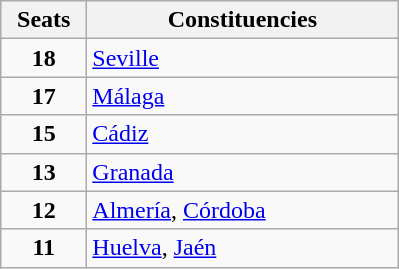<table class="wikitable" style="text-align:left;">
<tr>
<th width="50">Seats</th>
<th width="200">Constituencies</th>
</tr>
<tr>
<td align="center"><strong>18</strong></td>
<td><a href='#'>Seville</a></td>
</tr>
<tr>
<td align="center"><strong>17</strong></td>
<td><a href='#'>Málaga</a></td>
</tr>
<tr>
<td align="center"><strong>15</strong></td>
<td><a href='#'>Cádiz</a></td>
</tr>
<tr>
<td align="center"><strong>13</strong></td>
<td><a href='#'>Granada</a></td>
</tr>
<tr>
<td align="center"><strong>12</strong></td>
<td><a href='#'>Almería</a>, <a href='#'>Córdoba</a></td>
</tr>
<tr>
<td align="center"><strong>11</strong></td>
<td><a href='#'>Huelva</a>, <a href='#'>Jaén</a></td>
</tr>
</table>
